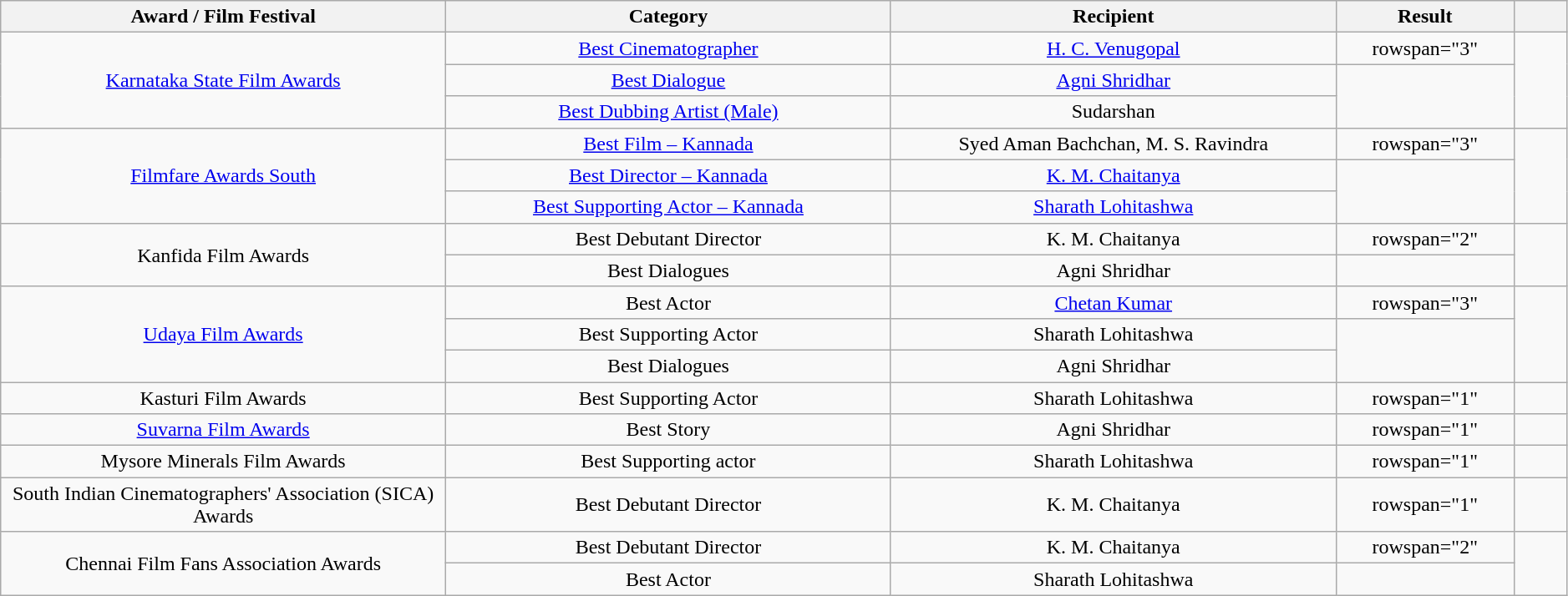<table class="wikitable" style="text-align:center;width:99%;"  >
<tr>
<th width="25%" scope="col">Award / Film Festival</th>
<th width="25%" scope="col">Category</th>
<th width="25%" scope="col">Recipient</th>
<th width="10%" scope="col">Result</th>
<th width="3%" scope="col"></th>
</tr>
<tr>
<td rowspan="3"><a href='#'>Karnataka State Film Awards</a></td>
<td><a href='#'>Best Cinematographer</a></td>
<td><a href='#'>H. C. Venugopal</a></td>
<td>rowspan="3" </td>
<td align="center" rowspan="3"></td>
</tr>
<tr>
<td><a href='#'>Best Dialogue</a></td>
<td><a href='#'>Agni Shridhar</a></td>
</tr>
<tr>
<td><a href='#'>Best Dubbing Artist (Male)</a></td>
<td>Sudarshan</td>
</tr>
<tr>
<td rowspan="3"><a href='#'>Filmfare Awards South</a></td>
<td><a href='#'>Best Film – Kannada</a></td>
<td>Syed Aman Bachchan, M. S. Ravindra</td>
<td>rowspan="3" </td>
<td align="center" rowspan="3"></td>
</tr>
<tr>
<td><a href='#'>Best Director – Kannada</a></td>
<td><a href='#'>K. M. Chaitanya</a></td>
</tr>
<tr>
<td><a href='#'>Best Supporting Actor – Kannada</a></td>
<td><a href='#'>Sharath Lohitashwa</a></td>
</tr>
<tr>
<td rowspan="2">Kanfida Film Awards</td>
<td>Best Debutant Director</td>
<td>K. M. Chaitanya</td>
<td>rowspan="2" </td>
<td align="center" rowspan="2"></td>
</tr>
<tr>
<td>Best Dialogues</td>
<td>Agni Shridhar</td>
</tr>
<tr>
<td rowspan="3"><a href='#'>Udaya Film Awards</a></td>
<td>Best Actor</td>
<td><a href='#'>Chetan Kumar</a></td>
<td>rowspan="3" </td>
<td align="center" rowspan="3"></td>
</tr>
<tr>
<td>Best Supporting Actor</td>
<td>Sharath Lohitashwa</td>
</tr>
<tr>
<td>Best Dialogues</td>
<td>Agni Shridhar</td>
</tr>
<tr>
<td rowspan="1">Kasturi Film Awards</td>
<td>Best Supporting Actor</td>
<td>Sharath Lohitashwa</td>
<td>rowspan="1" </td>
<td align="center" rowspan="1"></td>
</tr>
<tr>
<td rowspan="1"><a href='#'>Suvarna Film Awards</a></td>
<td>Best Story</td>
<td>Agni Shridhar</td>
<td>rowspan="1" </td>
<td align="center" rowspan="1"></td>
</tr>
<tr>
<td rowspan="1">Mysore Minerals Film Awards</td>
<td>Best Supporting actor</td>
<td>Sharath Lohitashwa</td>
<td>rowspan="1" </td>
<td align="center" rowspan="1"></td>
</tr>
<tr>
<td rowspan="1">South Indian Cinematographers' Association (SICA) Awards</td>
<td>Best Debutant Director</td>
<td>K. M. Chaitanya</td>
<td>rowspan="1" </td>
<td align="center" rowspan="1"></td>
</tr>
<tr>
<td rowspan="2">Chennai Film Fans Association Awards</td>
<td>Best Debutant Director</td>
<td>K. M. Chaitanya</td>
<td>rowspan="2" </td>
<td align="center" rowspan="2"></td>
</tr>
<tr>
<td>Best Actor</td>
<td>Sharath Lohitashwa</td>
</tr>
</table>
